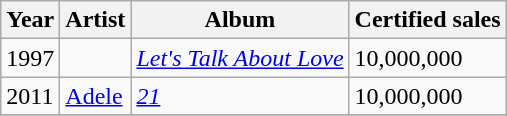<table class="wikitable sortable">
<tr>
<th>Year</th>
<th>Artist</th>
<th>Album</th>
<th>Certified sales</th>
</tr>
<tr>
<td>1997</td>
<td></td>
<td><em><a href='#'>Let's Talk About Love</a></em></td>
<td>10,000,000</td>
</tr>
<tr>
<td>2011</td>
<td><a href='#'>Adele</a></td>
<td><em><a href='#'>21</a></em></td>
<td>10,000,000</td>
</tr>
<tr>
</tr>
</table>
